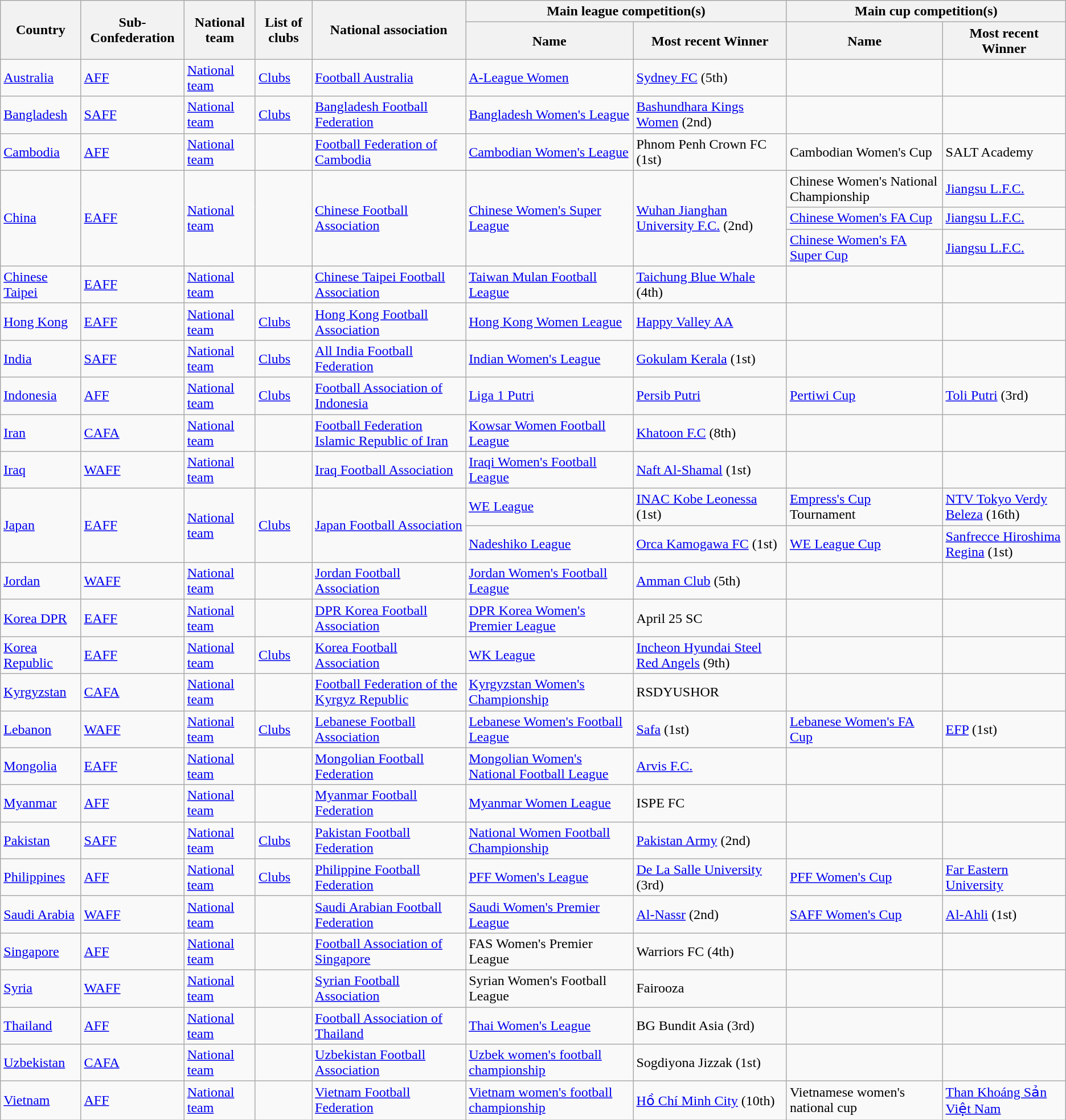<table class="wikitable sortable">
<tr>
<th rowspan="2">Country</th>
<th rowspan="2">Sub-Confederation</th>
<th rowspan="2">National team</th>
<th rowspan="2">List of clubs</th>
<th rowspan="2">National association</th>
<th colspan="2">Main league competition(s)</th>
<th colspan="2">Main cup competition(s)</th>
</tr>
<tr>
<th>Name</th>
<th>Most recent Winner</th>
<th>Name</th>
<th>Most recent Winner</th>
</tr>
<tr>
<td> <a href='#'>Australia</a></td>
<td><a href='#'>AFF</a></td>
<td><a href='#'>National team</a></td>
<td><a href='#'>Clubs</a></td>
<td><a href='#'>Football Australia</a></td>
<td><a href='#'>A-League Women</a></td>
<td><a href='#'>Sydney  FC</a> (5th)</td>
<td></td>
<td></td>
</tr>
<tr>
<td> <a href='#'>Bangladesh</a></td>
<td><a href='#'>SAFF</a></td>
<td><a href='#'>National team</a></td>
<td><a href='#'>Clubs</a></td>
<td><a href='#'>Bangladesh Football Federation</a></td>
<td><a href='#'>Bangladesh Women's League</a></td>
<td><a href='#'>Bashundhara Kings Women</a> (2nd)</td>
<td></td>
<td></td>
</tr>
<tr>
<td> <a href='#'>Cambodia</a></td>
<td><a href='#'>AFF</a></td>
<td><a href='#'>National team</a></td>
<td></td>
<td><a href='#'>Football Federation of Cambodia</a></td>
<td><a href='#'>Cambodian Women's League</a></td>
<td>Phnom Penh Crown FC (1st)</td>
<td>Cambodian Women's Cup</td>
<td>SALT Academy <br></td>
</tr>
<tr>
<td rowspan="3"> <a href='#'>China</a></td>
<td rowspan="3"><a href='#'>EAFF</a></td>
<td rowspan="3"><a href='#'>National team</a></td>
<td rowspan="3"></td>
<td rowspan="3"><a href='#'>Chinese Football Association</a></td>
<td rowspan="3"><a href='#'>Chinese Women's Super League</a></td>
<td rowspan="3"><a href='#'>Wuhan Jianghan University F.C.</a> (2nd)</td>
<td>Chinese Women's National Championship</td>
<td><a href='#'>Jiangsu L.F.C.</a> <br></td>
</tr>
<tr>
<td><a href='#'>Chinese Women's FA Cup</a></td>
<td><a href='#'>Jiangsu L.F.C.</a> <br></td>
</tr>
<tr>
<td><a href='#'>Chinese Women's FA Super Cup</a></td>
<td><a href='#'>Jiangsu L.F.C.</a> <br></td>
</tr>
<tr>
<td> <a href='#'>Chinese Taipei</a></td>
<td><a href='#'>EAFF</a></td>
<td><a href='#'>National team</a></td>
<td></td>
<td><a href='#'>Chinese Taipei Football Association</a></td>
<td><a href='#'>Taiwan Mulan Football League</a></td>
<td><a href='#'>Taichung Blue Whale</a> (4th)</td>
<td></td>
<td></td>
</tr>
<tr>
<td> <a href='#'>Hong Kong</a></td>
<td><a href='#'>EAFF</a></td>
<td><a href='#'>National team</a></td>
<td><a href='#'>Clubs</a></td>
<td><a href='#'>Hong Kong Football Association</a></td>
<td><a href='#'>Hong Kong Women League</a></td>
<td><a href='#'>Happy Valley AA</a><br></td>
<td></td>
<td></td>
</tr>
<tr>
<td> <a href='#'>India</a></td>
<td><a href='#'>SAFF</a></td>
<td><a href='#'>National team</a></td>
<td><a href='#'>Clubs</a></td>
<td><a href='#'>All India Football Federation</a></td>
<td><a href='#'>Indian Women's League</a></td>
<td><a href='#'>Gokulam Kerala</a> (1st)</td>
<td></td>
<td></td>
</tr>
<tr>
<td> <a href='#'>Indonesia</a></td>
<td><a href='#'>AFF</a></td>
<td><a href='#'>National team</a></td>
<td><a href='#'>Clubs</a></td>
<td><a href='#'>Football Association of Indonesia</a></td>
<td><a href='#'>Liga 1 Putri</a></td>
<td><a href='#'>Persib Putri</a><br></td>
<td><a href='#'>Pertiwi Cup</a></td>
<td><a href='#'>Toli Putri</a> (3rd)</td>
</tr>
<tr>
<td> <a href='#'>Iran</a></td>
<td><a href='#'>CAFA</a></td>
<td><a href='#'>National team</a></td>
<td></td>
<td><a href='#'>Football Federation Islamic Republic of Iran</a></td>
<td><a href='#'>Kowsar Women Football League</a></td>
<td><a href='#'>Khatoon F.C</a> (8th)</td>
<td></td>
<td></td>
</tr>
<tr>
<td> <a href='#'>Iraq</a></td>
<td><a href='#'>WAFF</a></td>
<td><a href='#'>National team</a></td>
<td></td>
<td><a href='#'>Iraq Football Association</a></td>
<td><a href='#'>Iraqi Women's Football League</a></td>
<td><a href='#'>Naft Al-Shamal</a> (1st)</td>
<td></td>
<td></td>
</tr>
<tr>
<td rowspan="2"> <a href='#'>Japan</a></td>
<td rowspan="2"><a href='#'>EAFF</a></td>
<td rowspan="2"><a href='#'>National team</a></td>
<td rowspan="2"><a href='#'>Clubs</a></td>
<td rowspan="2"><a href='#'>Japan Football Association</a></td>
<td><a href='#'>WE League</a></td>
<td><a href='#'>INAC Kobe Leonessa</a> (1st)</td>
<td><a href='#'>Empress's Cup</a> Tournament</td>
<td><a href='#'>NTV Tokyo Verdy Beleza</a> (16th)</td>
</tr>
<tr>
<td><a href='#'>Nadeshiko League</a></td>
<td><a href='#'>Orca Kamogawa FC</a> (1st)</td>
<td><a href='#'>WE League Cup</a></td>
<td><a href='#'>Sanfrecce Hiroshima Regina</a> (1st)</td>
</tr>
<tr>
<td> <a href='#'>Jordan</a></td>
<td><a href='#'>WAFF</a></td>
<td><a href='#'>National team</a></td>
<td></td>
<td><a href='#'>Jordan Football Association</a></td>
<td><a href='#'>Jordan Women's Football League</a></td>
<td><a href='#'>Amman Club</a> (5th)</td>
<td></td>
<td></td>
</tr>
<tr>
<td> <a href='#'>Korea DPR</a></td>
<td><a href='#'>EAFF</a></td>
<td><a href='#'>National team</a></td>
<td></td>
<td><a href='#'>DPR Korea Football Association</a></td>
<td><a href='#'>DPR Korea Women's Premier League</a></td>
<td>April 25 SC <br></td>
<td></td>
<td></td>
</tr>
<tr>
<td> <a href='#'>Korea Republic</a></td>
<td><a href='#'>EAFF</a></td>
<td><a href='#'>National team</a></td>
<td><a href='#'>Clubs</a></td>
<td><a href='#'>Korea Football Association</a></td>
<td><a href='#'>WK League</a></td>
<td><a href='#'>Incheon Hyundai Steel Red Angels</a> (9th)</td>
<td></td>
<td></td>
</tr>
<tr>
<td> <a href='#'>Kyrgyzstan</a></td>
<td><a href='#'>CAFA</a></td>
<td><a href='#'>National team</a></td>
<td></td>
<td><a href='#'>Football Federation of the Kyrgyz Republic</a></td>
<td><a href='#'>Kyrgyzstan Women's Championship</a></td>
<td>RSDYUSHOR <br></td>
<td></td>
<td></td>
</tr>
<tr>
<td> <a href='#'>Lebanon</a></td>
<td><a href='#'>WAFF</a></td>
<td><a href='#'>National team</a></td>
<td><a href='#'>Clubs</a></td>
<td><a href='#'>Lebanese Football Association</a></td>
<td><a href='#'>Lebanese Women's Football League</a></td>
<td><a href='#'>Safa</a> (1st)</td>
<td><a href='#'>Lebanese Women's FA Cup</a></td>
<td><a href='#'>EFP</a> (1st)</td>
</tr>
<tr>
<td> <a href='#'>Mongolia</a></td>
<td><a href='#'>EAFF</a></td>
<td><a href='#'>National team</a></td>
<td></td>
<td><a href='#'>Mongolian Football Federation</a></td>
<td><a href='#'>Mongolian Women's National Football League</a></td>
<td><a href='#'>Arvis F.C.</a> <br></td>
<td></td>
<td></td>
</tr>
<tr>
<td> <a href='#'>Myanmar</a></td>
<td><a href='#'>AFF</a></td>
<td><a href='#'>National team</a></td>
<td></td>
<td><a href='#'>Myanmar Football Federation</a></td>
<td><a href='#'>Myanmar Women League</a></td>
<td>ISPE FC<br></td>
<td></td>
<td></td>
</tr>
<tr>
<td> <a href='#'>Pakistan</a></td>
<td><a href='#'>SAFF</a></td>
<td><a href='#'>National team</a></td>
<td><a href='#'>Clubs</a></td>
<td><a href='#'>Pakistan Football Federation</a></td>
<td><a href='#'>National Women Football Championship</a></td>
<td><a href='#'>Pakistan Army</a> (2nd)</td>
<td></td>
<td></td>
</tr>
<tr>
<td> <a href='#'>Philippines</a></td>
<td><a href='#'>AFF</a></td>
<td><a href='#'>National team</a></td>
<td><a href='#'>Clubs</a></td>
<td><a href='#'>Philippine Football Federation</a></td>
<td><a href='#'>PFF Women's League</a></td>
<td><a href='#'>De La Salle University</a> (3rd)</td>
<td><a href='#'>PFF Women's Cup</a></td>
<td><a href='#'>Far Eastern University</a></td>
</tr>
<tr>
<td> <a href='#'>Saudi Arabia</a></td>
<td><a href='#'>WAFF</a></td>
<td><a href='#'>National team</a></td>
<td></td>
<td><a href='#'>Saudi Arabian Football Federation</a></td>
<td><a href='#'>Saudi Women's Premier League</a></td>
<td><a href='#'>Al-Nassr</a> (2nd)</td>
<td><a href='#'>SAFF Women's Cup</a></td>
<td><a href='#'>Al-Ahli</a> (1st)</td>
</tr>
<tr>
<td> <a href='#'>Singapore</a></td>
<td><a href='#'>AFF</a></td>
<td><a href='#'>National team</a></td>
<td></td>
<td><a href='#'>Football Association of Singapore</a></td>
<td>FAS Women's Premier League</td>
<td>Warriors FC (4th)</td>
<td></td>
<td></td>
</tr>
<tr>
<td> <a href='#'>Syria</a></td>
<td><a href='#'>WAFF</a></td>
<td><a href='#'>National team</a></td>
<td></td>
<td><a href='#'>Syrian Football Association</a></td>
<td>Syrian Women's Football League</td>
<td>Fairooza</td>
<td></td>
<td></td>
</tr>
<tr>
<td> <a href='#'>Thailand</a></td>
<td><a href='#'>AFF</a></td>
<td><a href='#'>National team</a></td>
<td></td>
<td><a href='#'>Football Association of Thailand</a></td>
<td><a href='#'>Thai Women's League</a></td>
<td>BG Bundit Asia (3rd)</td>
<td></td>
<td></td>
</tr>
<tr>
<td> <a href='#'>Uzbekistan</a></td>
<td><a href='#'>CAFA</a></td>
<td><a href='#'>National team</a></td>
<td></td>
<td><a href='#'>Uzbekistan Football Association</a></td>
<td><a href='#'>Uzbek women's football championship</a></td>
<td>Sogdiyona Jizzak (1st)</td>
<td></td>
<td></td>
</tr>
<tr>
<td> <a href='#'>Vietnam</a></td>
<td><a href='#'>AFF</a></td>
<td><a href='#'>National team</a></td>
<td></td>
<td><a href='#'>Vietnam Football Federation</a></td>
<td><a href='#'>Vietnam women's football championship</a></td>
<td><a href='#'>Hồ Chí Minh City</a> (10th)</td>
<td>Vietnamese women's national cup</td>
<td><a href='#'>Than Khoáng Sản Việt Nam</a></td>
</tr>
</table>
